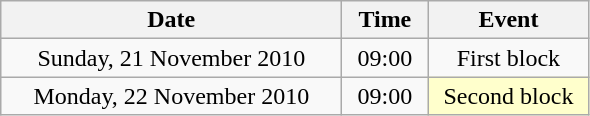<table class = "wikitable" style="text-align:center;">
<tr>
<th width=220>Date</th>
<th width=50>Time</th>
<th width=100>Event</th>
</tr>
<tr>
<td>Sunday, 21 November 2010</td>
<td>09:00</td>
<td>First block</td>
</tr>
<tr>
<td>Monday, 22 November 2010</td>
<td>09:00</td>
<td bgcolor=ffffcc>Second block</td>
</tr>
</table>
